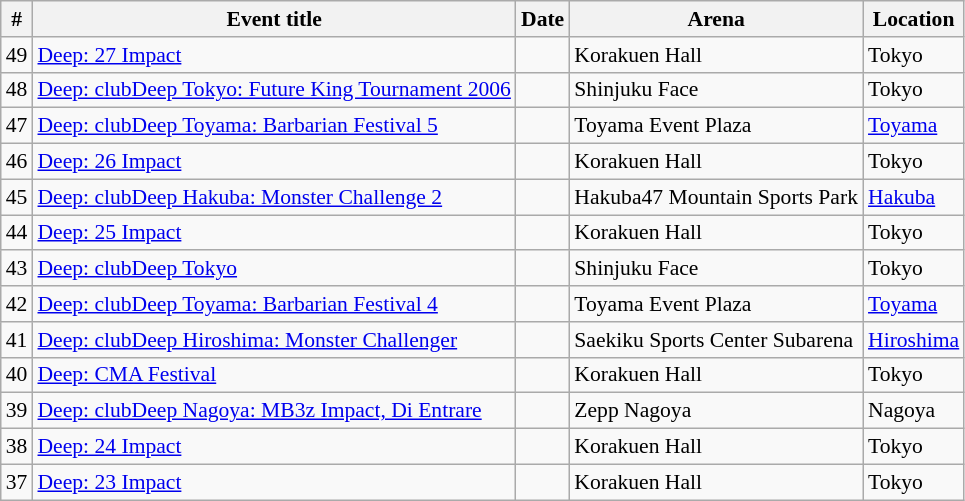<table class="sortable wikitable succession-box" style="font-size:90%;">
<tr>
<th scope="col">#</th>
<th scope="col">Event title</th>
<th scope="col">Date</th>
<th scope="col">Arena</th>
<th scope="col">Location</th>
</tr>
<tr>
<td align=center>49</td>
<td><a href='#'>Deep: 27 Impact</a></td>
<td></td>
<td>Korakuen Hall</td>
<td>Tokyo</td>
</tr>
<tr>
<td align=center>48</td>
<td><a href='#'>Deep: clubDeep Tokyo: Future King Tournament 2006</a></td>
<td></td>
<td>Shinjuku Face</td>
<td>Tokyo</td>
</tr>
<tr>
<td align=center>47</td>
<td><a href='#'>Deep: clubDeep Toyama: Barbarian Festival 5</a></td>
<td></td>
<td>Toyama Event Plaza</td>
<td><a href='#'>Toyama</a></td>
</tr>
<tr>
<td align=center>46</td>
<td><a href='#'>Deep: 26 Impact</a></td>
<td></td>
<td>Korakuen Hall</td>
<td>Tokyo</td>
</tr>
<tr>
<td align=center>45</td>
<td><a href='#'>Deep: clubDeep Hakuba: Monster Challenge 2</a></td>
<td></td>
<td>Hakuba47 Mountain Sports Park</td>
<td><a href='#'>Hakuba</a></td>
</tr>
<tr>
<td align=center>44</td>
<td><a href='#'>Deep: 25 Impact</a></td>
<td></td>
<td>Korakuen Hall</td>
<td>Tokyo</td>
</tr>
<tr>
<td align=center>43</td>
<td><a href='#'>Deep: clubDeep Tokyo</a></td>
<td></td>
<td>Shinjuku Face</td>
<td>Tokyo</td>
</tr>
<tr>
<td align=center>42</td>
<td><a href='#'>Deep: clubDeep Toyama: Barbarian Festival 4</a></td>
<td></td>
<td>Toyama Event Plaza</td>
<td><a href='#'>Toyama</a></td>
</tr>
<tr>
<td align=center>41</td>
<td><a href='#'>Deep: clubDeep Hiroshima: Monster Challenger</a></td>
<td></td>
<td>Saekiku Sports Center Subarena</td>
<td><a href='#'>Hiroshima</a></td>
</tr>
<tr>
<td align=center>40</td>
<td><a href='#'>Deep: CMA Festival</a></td>
<td></td>
<td>Korakuen Hall</td>
<td>Tokyo</td>
</tr>
<tr>
<td align=center>39</td>
<td><a href='#'>Deep: clubDeep Nagoya: MB3z Impact, Di Entrare</a></td>
<td></td>
<td>Zepp Nagoya</td>
<td>Nagoya</td>
</tr>
<tr>
<td align=center>38</td>
<td><a href='#'>Deep: 24 Impact</a></td>
<td></td>
<td>Korakuen Hall</td>
<td>Tokyo</td>
</tr>
<tr>
<td align=center>37</td>
<td><a href='#'>Deep: 23 Impact</a></td>
<td></td>
<td>Korakuen Hall</td>
<td>Tokyo</td>
</tr>
</table>
